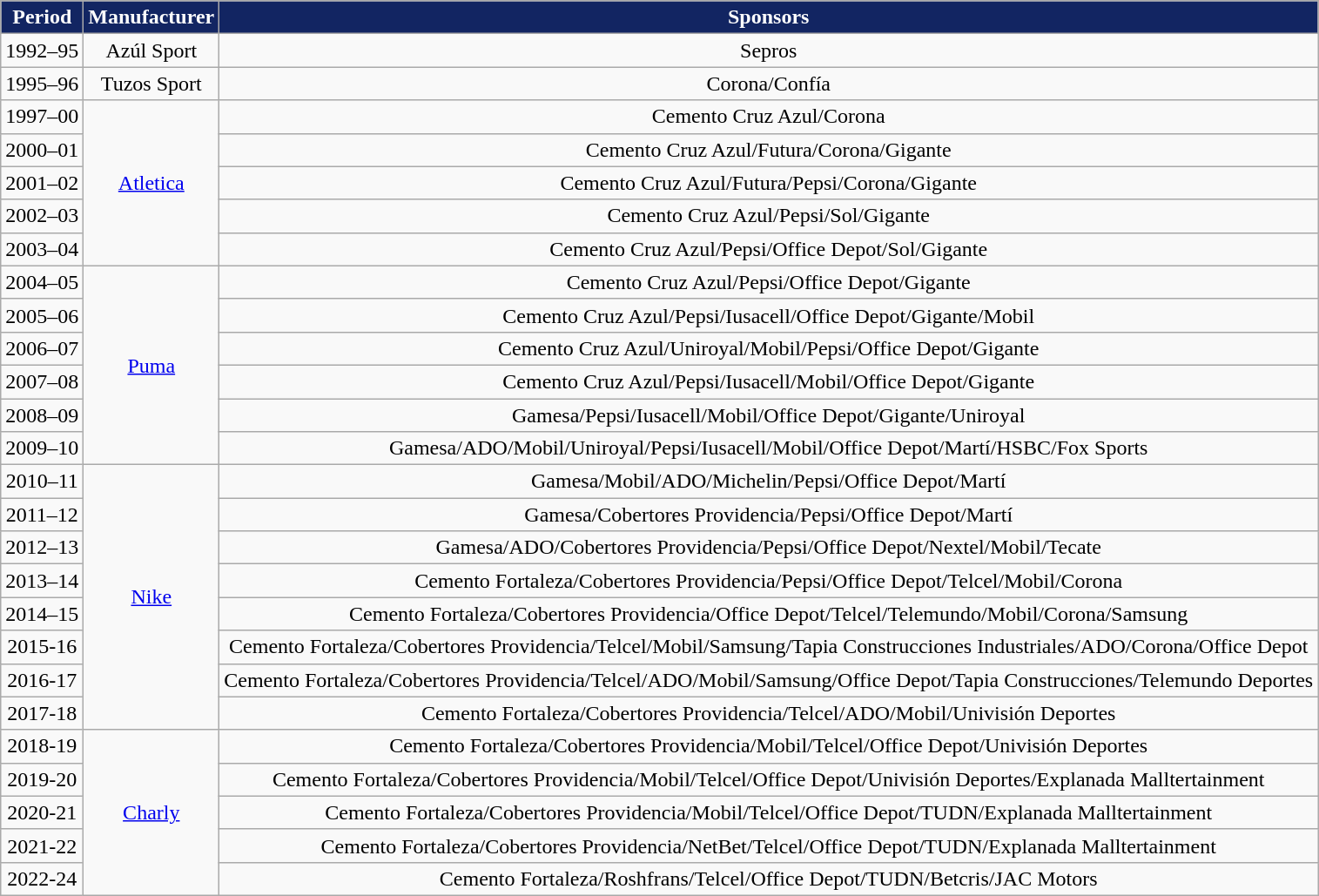<table class="wikitable" style="text-align:center">
<tr>
<th style=background-color:#122562;color:#ffffff>Period</th>
<th style=background-color:#122562;color:#ffffff>Manufacturer</th>
<th style=background-color:#122562;color:#ffffff>Sponsors</th>
</tr>
<tr>
<td>1992–95</td>
<td>Azúl Sport</td>
<td>Sepros</td>
</tr>
<tr>
<td>1995–96</td>
<td>Tuzos Sport</td>
<td>Corona/Confía</td>
</tr>
<tr>
<td>1997–00</td>
<td rowspan=5><a href='#'>Atletica</a></td>
<td>Cemento Cruz Azul/Corona</td>
</tr>
<tr>
<td>2000–01</td>
<td>Cemento Cruz Azul/Futura/Corona/Gigante</td>
</tr>
<tr>
<td>2001–02</td>
<td>Cemento Cruz Azul/Futura/Pepsi/Corona/Gigante</td>
</tr>
<tr>
<td>2002–03</td>
<td>Cemento Cruz Azul/Pepsi/Sol/Gigante</td>
</tr>
<tr>
<td>2003–04</td>
<td>Cemento Cruz Azul/Pepsi/Office Depot/Sol/Gigante</td>
</tr>
<tr>
<td>2004–05</td>
<td rowspan=6><a href='#'>Puma</a></td>
<td>Cemento Cruz Azul/Pepsi/Office Depot/Gigante</td>
</tr>
<tr>
<td>2005–06</td>
<td>Cemento Cruz Azul/Pepsi/Iusacell/Office Depot/Gigante/Mobil</td>
</tr>
<tr>
<td>2006–07</td>
<td>Cemento Cruz Azul/Uniroyal/Mobil/Pepsi/Office Depot/Gigante</td>
</tr>
<tr>
<td>2007–08</td>
<td>Cemento Cruz Azul/Pepsi/Iusacell/Mobil/Office Depot/Gigante</td>
</tr>
<tr>
<td>2008–09</td>
<td>Gamesa/Pepsi/Iusacell/Mobil/Office Depot/Gigante/Uniroyal</td>
</tr>
<tr>
<td>2009–10</td>
<td>Gamesa/ADO/Mobil/Uniroyal/Pepsi/Iusacell/Mobil/Office Depot/Martí/HSBC/Fox Sports</td>
</tr>
<tr>
<td>2010–11</td>
<td rowspan=8><a href='#'>Nike</a></td>
<td>Gamesa/Mobil/ADO/Michelin/Pepsi/Office Depot/Martí</td>
</tr>
<tr>
<td>2011–12</td>
<td>Gamesa/Cobertores Providencia/Pepsi/Office Depot/Martí</td>
</tr>
<tr>
<td>2012–13</td>
<td>Gamesa/ADO/Cobertores Providencia/Pepsi/Office Depot/Nextel/Mobil/Tecate</td>
</tr>
<tr>
<td>2013–14</td>
<td>Cemento Fortaleza/Cobertores Providencia/Pepsi/Office Depot/Telcel/Mobil/Corona</td>
</tr>
<tr>
<td>2014–15</td>
<td>Cemento Fortaleza/Cobertores Providencia/Office Depot/Telcel/Telemundo/Mobil/Corona/Samsung</td>
</tr>
<tr>
<td>2015-16</td>
<td>Cemento Fortaleza/Cobertores Providencia/Telcel/Mobil/Samsung/Tapia Construcciones Industriales/ADO/Corona/Office Depot</td>
</tr>
<tr>
<td>2016-17</td>
<td>Cemento Fortaleza/Cobertores Providencia/Telcel/ADO/Mobil/Samsung/Office Depot/Tapia Construcciones/Telemundo Deportes</td>
</tr>
<tr>
<td>2017-18</td>
<td>Cemento Fortaleza/Cobertores Providencia/Telcel/ADO/Mobil/Univisión Deportes</td>
</tr>
<tr>
<td>2018-19</td>
<td rowspan=6><a href='#'>Charly</a></td>
<td>Cemento Fortaleza/Cobertores Providencia/Mobil/Telcel/Office Depot/Univisión Deportes</td>
</tr>
<tr>
<td>2019-20</td>
<td>Cemento Fortaleza/Cobertores Providencia/Mobil/Telcel/Office Depot/Univisión Deportes/Explanada Malltertainment</td>
</tr>
<tr>
<td>2020-21</td>
<td>Cemento Fortaleza/Cobertores Providencia/Mobil/Telcel/Office Depot/TUDN/Explanada Malltertainment</td>
</tr>
<tr>
<td>2021-22</td>
<td>Cemento Fortaleza/Cobertores Providencia/NetBet/Telcel/Office Depot/TUDN/Explanada Malltertainment</td>
</tr>
<tr>
<td>2022-24</td>
<td>Cemento Fortaleza/Roshfrans/Telcel/Office Depot/TUDN/Betcris/JAC Motors</td>
</tr>
</table>
